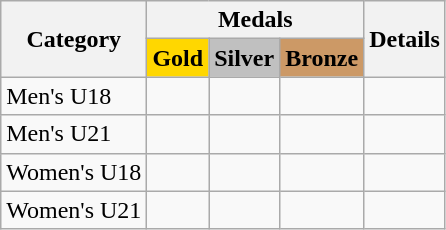<table class="wikitable">
<tr>
<th rowspan="2">Category</th>
<th colspan="3">Medals</th>
<th rowspan="2">Details</th>
</tr>
<tr style="text-align:center;">
<td bgcolor="gold"><strong>Gold</strong></td>
<td bgcolor="silver"><strong>Silver</strong></td>
<td bgcolor="cc9966"><strong>Bronze</strong></td>
</tr>
<tr>
<td>Men's U18</td>
<td></td>
<td></td>
<td></td>
<td></td>
</tr>
<tr>
<td>Men's U21</td>
<td></td>
<td></td>
<td></td>
<td></td>
</tr>
<tr>
<td>Women's U18</td>
<td></td>
<td></td>
<td></td>
<td></td>
</tr>
<tr>
<td>Women's U21</td>
<td></td>
<td></td>
<td></td>
<td></td>
</tr>
</table>
